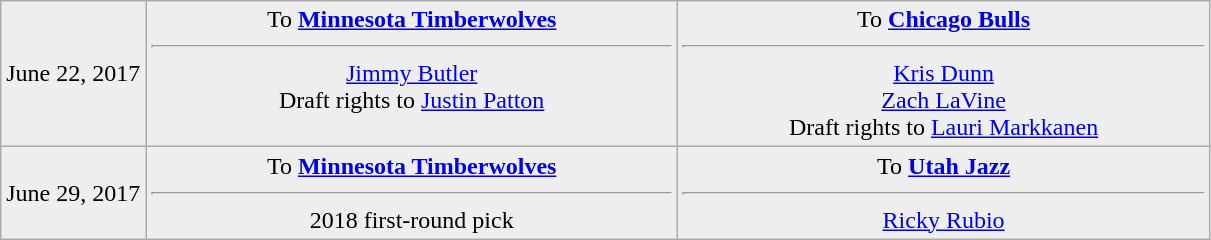<table class="wikitable sortable sortable" style="text-align: center">
<tr style="background:#eee;">
<td style="width:12%">June 22, 2017</td>
<td style="width:44%; vertical-align:top;">To <strong><a href='#'>Minnesota Timberwolves</a></strong><hr><a href='#'>Jimmy Butler</a><br>Draft rights to <a href='#'>Justin Patton</a></td>
<td style="width:44%; vertical-align:top;">To <strong><a href='#'>Chicago Bulls</a></strong><hr><a href='#'>Kris Dunn</a><br><a href='#'>Zach LaVine</a><br>Draft rights to <a href='#'>Lauri Markkanen</a></td>
</tr>
<tr style="background:#eee;">
<td style="width:12%">June 29, 2017</td>
<td style="width:44%; vertical-align:top;">To <strong><a href='#'>Minnesota Timberwolves</a></strong><hr>2018 first-round pick</td>
<td style="width:44%; vertical-align:top;">To <strong><a href='#'>Utah Jazz</a></strong><hr><a href='#'>Ricky Rubio</a></td>
</tr>
</table>
